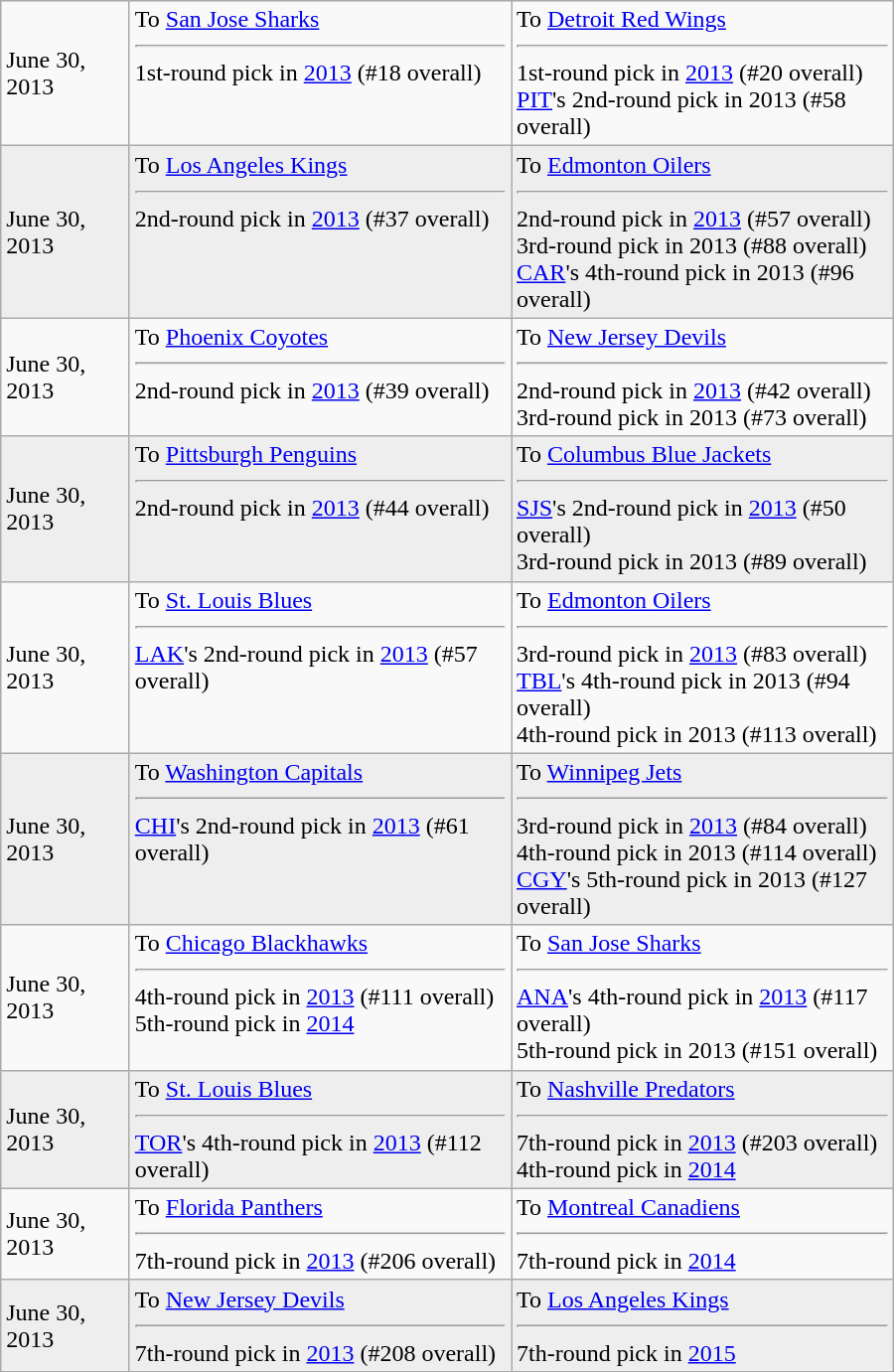<table class="wikitable" style="border:1px solid #999999; width:600px;">
<tr>
<td>June 30, 2013</td>
<td valign="top">To <a href='#'>San Jose Sharks</a><hr>1st-round pick in <a href='#'>2013</a> (#18 overall)</td>
<td valign="top">To <a href='#'>Detroit Red Wings</a><hr>1st-round pick in <a href='#'>2013</a> (#20 overall)<br><a href='#'>PIT</a>'s 2nd-round pick in 2013 (#58 overall)</td>
</tr>
<tr bgcolor="eeeeee">
<td>June 30, 2013</td>
<td valign="top">To <a href='#'>Los Angeles Kings</a><hr>2nd-round pick in <a href='#'>2013</a> (#37 overall)</td>
<td valign="top">To <a href='#'>Edmonton Oilers</a><hr>2nd-round pick in <a href='#'>2013</a> (#57 overall)<br>3rd-round pick in 2013 (#88 overall)<br><a href='#'>CAR</a>'s 4th-round pick in 2013 (#96 overall)</td>
</tr>
<tr>
<td>June 30, 2013</td>
<td valign="top">To <a href='#'>Phoenix Coyotes</a><hr>2nd-round pick in <a href='#'>2013</a> (#39 overall)</td>
<td valign="top">To <a href='#'>New Jersey Devils</a><hr>2nd-round pick in <a href='#'>2013</a> (#42 overall)<br>3rd-round pick in 2013 (#73 overall)</td>
</tr>
<tr bgcolor="eeeeee">
<td>June 30, 2013</td>
<td valign="top">To <a href='#'>Pittsburgh Penguins</a><hr>2nd-round pick in <a href='#'>2013</a> (#44 overall)</td>
<td valign="top">To <a href='#'>Columbus Blue Jackets</a><hr><a href='#'>SJS</a>'s 2nd-round pick in <a href='#'>2013</a> (#50 overall)<br>3rd-round pick in 2013 (#89 overall)</td>
</tr>
<tr>
<td>June 30, 2013</td>
<td valign="top">To <a href='#'>St. Louis Blues</a><hr><a href='#'>LAK</a>'s 2nd-round pick in <a href='#'>2013</a> (#57 overall)</td>
<td valign="top">To <a href='#'>Edmonton Oilers</a><hr>3rd-round pick in <a href='#'>2013</a> (#83 overall)<br><a href='#'>TBL</a>'s 4th-round pick in 2013 (#94 overall)<br>4th-round pick in 2013 (#113 overall)</td>
</tr>
<tr bgcolor="eeeeee">
<td>June 30, 2013</td>
<td valign="top">To <a href='#'>Washington Capitals</a><hr><a href='#'>CHI</a>'s 2nd-round pick in <a href='#'>2013</a> (#61 overall)</td>
<td valign="top">To <a href='#'>Winnipeg Jets</a><hr>3rd-round pick in <a href='#'>2013</a> (#84 overall)<br>4th-round pick in 2013 (#114 overall)<br><a href='#'>CGY</a>'s 5th-round pick in 2013 (#127 overall)</td>
</tr>
<tr>
<td>June 30, 2013</td>
<td valign="top">To <a href='#'>Chicago Blackhawks</a><hr>4th-round pick in <a href='#'>2013</a> (#111 overall)<br>5th-round pick in <a href='#'>2014</a></td>
<td valign="top">To <a href='#'>San Jose Sharks</a><hr><a href='#'>ANA</a>'s 4th-round pick in <a href='#'>2013</a> (#117 overall)<br>5th-round pick in 2013 (#151 overall)</td>
</tr>
<tr bgcolor="eeeeee">
<td>June 30, 2013</td>
<td valign="top">To <a href='#'>St. Louis Blues</a><hr><a href='#'>TOR</a>'s 4th-round pick in <a href='#'>2013</a> (#112 overall)</td>
<td valign="top">To <a href='#'>Nashville Predators</a><hr>7th-round pick in <a href='#'>2013</a> (#203 overall)<br>4th-round pick in <a href='#'>2014</a></td>
</tr>
<tr>
<td>June 30, 2013</td>
<td valign="top">To <a href='#'>Florida Panthers</a><hr>7th-round pick in <a href='#'>2013</a> (#206 overall)</td>
<td valign="top">To <a href='#'>Montreal Canadiens</a><hr>7th-round pick in <a href='#'>2014</a></td>
</tr>
<tr bgcolor="eeeeee">
<td>June 30, 2013</td>
<td valign="top">To <a href='#'>New Jersey Devils</a><hr>7th-round pick in <a href='#'>2013</a> (#208 overall)</td>
<td valign="top">To <a href='#'>Los Angeles Kings</a><hr>7th-round pick in <a href='#'>2015</a></td>
</tr>
</table>
